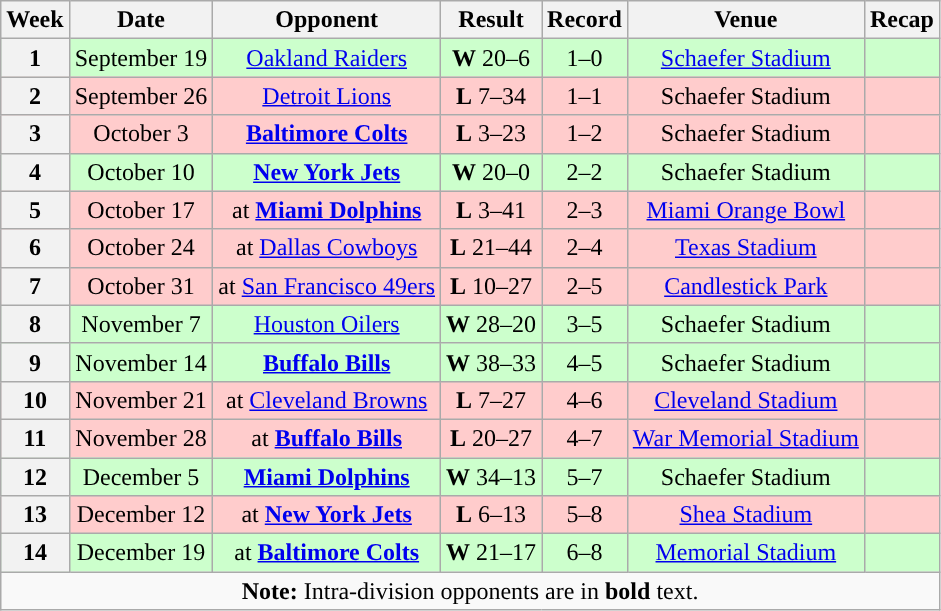<table class="wikitable" style="text-align:center">
<tr>
<th>Week</th>
<th>Date</th>
<th>Opponent</th>
<th>Result</th>
<th>Record</th>
<th>Venue</th>
<th>Recap</th>
</tr>
<tr style="background: #cfc">
<th>1</th>
<td>September 19</td>
<td><a href='#'>Oakland Raiders</a></td>
<td><strong>W</strong> 20–6</td>
<td>1–0</td>
<td><a href='#'>Schaefer Stadium</a></td>
<td></td>
</tr>
<tr style="background:#fcc">
<th>2</th>
<td>September 26</td>
<td><a href='#'>Detroit Lions</a></td>
<td><strong>L</strong>  7–34</td>
<td>1–1</td>
<td>Schaefer Stadium</td>
<td></td>
</tr>
<tr style="background:#fcc">
<th>3</th>
<td>October 3</td>
<td><strong><a href='#'>Baltimore Colts</a></strong></td>
<td><strong>L</strong> 3–23</td>
<td>1–2</td>
<td>Schaefer Stadium</td>
<td></td>
</tr>
<tr style="background:#cfc">
<th>4</th>
<td>October 10</td>
<td><strong><a href='#'>New York Jets</a></strong></td>
<td><strong>W</strong> 20–0</td>
<td>2–2</td>
<td>Schaefer Stadium</td>
<td></td>
</tr>
<tr style="background:#fcc">
<th>5</th>
<td>October 17</td>
<td>at <strong><a href='#'>Miami Dolphins</a></strong></td>
<td><strong>L</strong> 3–41</td>
<td>2–3</td>
<td><a href='#'>Miami Orange Bowl</a></td>
<td></td>
</tr>
<tr style="background:#fcc">
<th>6</th>
<td>October 24</td>
<td>at <a href='#'>Dallas Cowboys</a></td>
<td><strong>L</strong> 21–44</td>
<td>2–4</td>
<td><a href='#'>Texas Stadium</a></td>
<td></td>
</tr>
<tr style="background:#fcc">
<th>7</th>
<td>October 31</td>
<td>at <a href='#'>San Francisco 49ers</a></td>
<td><strong>L</strong> 10–27</td>
<td>2–5</td>
<td><a href='#'>Candlestick Park</a></td>
<td></td>
</tr>
<tr style="background:#cfc">
<th>8</th>
<td>November 7</td>
<td><a href='#'>Houston Oilers</a></td>
<td><strong>W</strong> 28–20</td>
<td>3–5</td>
<td>Schaefer Stadium</td>
<td></td>
</tr>
<tr style="background:#cfc">
<th>9</th>
<td>November 14</td>
<td><strong><a href='#'>Buffalo Bills</a></strong></td>
<td><strong>W</strong> 38–33</td>
<td>4–5</td>
<td>Schaefer Stadium</td>
<td></td>
</tr>
<tr style="background:#fcc">
<th>10</th>
<td>November 21</td>
<td>at <a href='#'>Cleveland Browns</a></td>
<td><strong>L</strong> 7–27</td>
<td>4–6</td>
<td><a href='#'>Cleveland Stadium</a></td>
<td></td>
</tr>
<tr style="background:#fcc">
<th>11</th>
<td>November 28</td>
<td>at <strong><a href='#'>Buffalo Bills</a></strong></td>
<td><strong>L</strong> 20–27</td>
<td>4–7</td>
<td><a href='#'>War Memorial Stadium</a></td>
<td></td>
</tr>
<tr style="background:#cfc">
<th>12</th>
<td>December 5</td>
<td><strong><a href='#'>Miami Dolphins</a></strong></td>
<td><strong>W</strong> 34–13</td>
<td>5–7</td>
<td>Schaefer Stadium</td>
<td></td>
</tr>
<tr style="background:#fcc">
<th>13</th>
<td>December 12</td>
<td>at <strong><a href='#'>New York Jets</a></strong></td>
<td><strong>L</strong> 6–13</td>
<td>5–8</td>
<td><a href='#'>Shea Stadium</a></td>
<td></td>
</tr>
<tr style="background:#cfc">
<th>14</th>
<td>December 19</td>
<td>at <strong><a href='#'>Baltimore Colts</a></strong></td>
<td><strong>W</strong> 21–17</td>
<td>6–8</td>
<td><a href='#'>Memorial Stadium</a></td>
<td></td>
</tr>
<tr>
<td colspan="8"><strong>Note:</strong> Intra-division opponents are in <strong>bold</strong> text.</td>
</tr>
</table>
